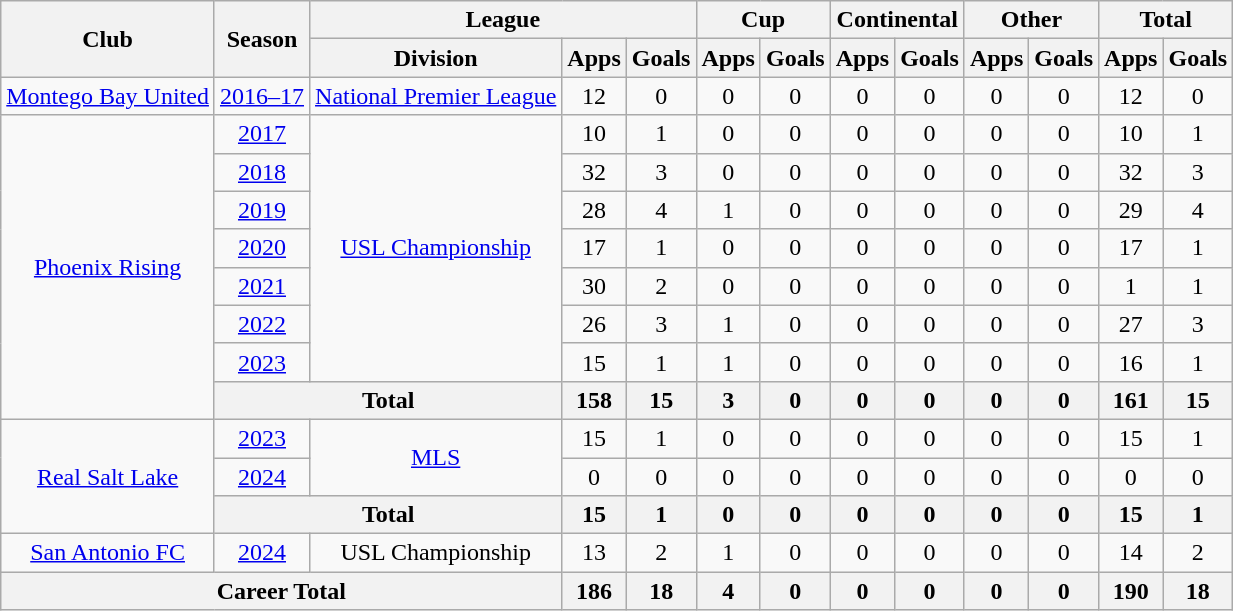<table class="wikitable" style="text-align: center">
<tr>
<th rowspan="2">Club</th>
<th rowspan="2">Season</th>
<th colspan="3">League</th>
<th colspan="2">Cup</th>
<th colspan="2">Continental</th>
<th colspan="2">Other</th>
<th colspan="2">Total</th>
</tr>
<tr>
<th>Division</th>
<th>Apps</th>
<th>Goals</th>
<th>Apps</th>
<th>Goals</th>
<th>Apps</th>
<th>Goals</th>
<th>Apps</th>
<th>Goals</th>
<th>Apps</th>
<th>Goals</th>
</tr>
<tr>
<td><a href='#'>Montego Bay United</a></td>
<td><a href='#'>2016–17</a></td>
<td><a href='#'>National Premier League</a></td>
<td>12</td>
<td>0</td>
<td>0</td>
<td>0</td>
<td>0</td>
<td>0</td>
<td>0</td>
<td>0</td>
<td>12</td>
<td>0</td>
</tr>
<tr>
<td rowspan="8"><a href='#'>Phoenix Rising</a></td>
<td><a href='#'>2017</a></td>
<td rowspan="7"><a href='#'>USL Championship</a></td>
<td>10</td>
<td>1</td>
<td>0</td>
<td>0</td>
<td>0</td>
<td>0</td>
<td>0</td>
<td>0</td>
<td>10</td>
<td>1</td>
</tr>
<tr>
<td><a href='#'>2018</a></td>
<td>32</td>
<td>3</td>
<td>0</td>
<td>0</td>
<td>0</td>
<td>0</td>
<td>0</td>
<td>0</td>
<td>32</td>
<td>3</td>
</tr>
<tr>
<td><a href='#'>2019</a></td>
<td>28</td>
<td>4</td>
<td>1</td>
<td>0</td>
<td>0</td>
<td>0</td>
<td>0</td>
<td>0</td>
<td>29</td>
<td>4</td>
</tr>
<tr>
<td><a href='#'>2020</a></td>
<td>17</td>
<td>1</td>
<td>0</td>
<td>0</td>
<td>0</td>
<td>0</td>
<td>0</td>
<td>0</td>
<td>17</td>
<td>1</td>
</tr>
<tr>
<td><a href='#'>2021</a></td>
<td>30</td>
<td>2</td>
<td>0</td>
<td>0</td>
<td>0</td>
<td>0</td>
<td>0</td>
<td>0</td>
<td>1</td>
<td>1</td>
</tr>
<tr>
<td><a href='#'>2022</a></td>
<td>26</td>
<td>3</td>
<td>1</td>
<td>0</td>
<td>0</td>
<td>0</td>
<td>0</td>
<td>0</td>
<td>27</td>
<td>3</td>
</tr>
<tr>
<td><a href='#'>2023</a></td>
<td>15</td>
<td>1</td>
<td>1</td>
<td>0</td>
<td>0</td>
<td>0</td>
<td>0</td>
<td>0</td>
<td>16</td>
<td>1</td>
</tr>
<tr>
<th colspan="2">Total</th>
<th>158</th>
<th>15</th>
<th>3</th>
<th>0</th>
<th>0</th>
<th>0</th>
<th>0</th>
<th>0</th>
<th>161</th>
<th>15</th>
</tr>
<tr>
<td rowspan="3"><a href='#'>Real Salt Lake</a></td>
<td><a href='#'>2023</a></td>
<td rowspan="2"><a href='#'>MLS</a></td>
<td>15</td>
<td>1</td>
<td>0</td>
<td>0</td>
<td>0</td>
<td>0</td>
<td>0</td>
<td>0</td>
<td>15</td>
<td>1</td>
</tr>
<tr>
<td><a href='#'>2024</a></td>
<td>0</td>
<td>0</td>
<td>0</td>
<td>0</td>
<td>0</td>
<td>0</td>
<td>0</td>
<td>0</td>
<td>0</td>
<td>0</td>
</tr>
<tr>
<th colspan="2">Total</th>
<th>15</th>
<th>1</th>
<th>0</th>
<th>0</th>
<th>0</th>
<th>0</th>
<th>0</th>
<th>0</th>
<th>15</th>
<th>1</th>
</tr>
<tr>
<td><a href='#'>San Antonio FC</a></td>
<td><a href='#'>2024</a></td>
<td>USL Championship</td>
<td>13</td>
<td>2</td>
<td>1</td>
<td>0</td>
<td>0</td>
<td>0</td>
<td>0</td>
<td>0</td>
<td>14</td>
<td>2</td>
</tr>
<tr>
<th colspan="3">Career Total</th>
<th>186</th>
<th>18</th>
<th>4</th>
<th>0</th>
<th>0</th>
<th>0</th>
<th>0</th>
<th>0</th>
<th>190</th>
<th>18</th>
</tr>
</table>
